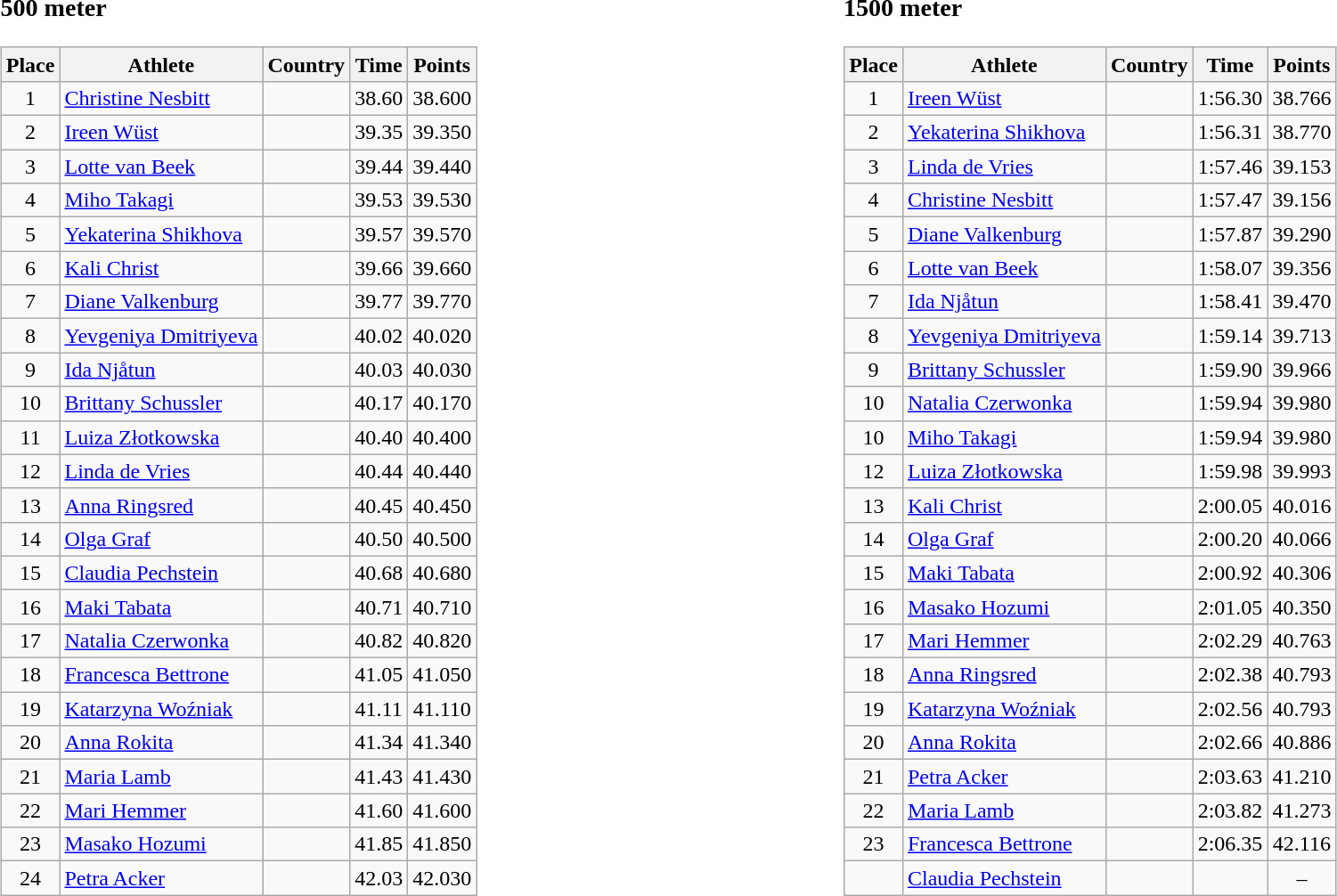<table width=100%>
<tr>
<td width=50% align=left valign=top><br><h3>500 meter</h3><table class="wikitable" border="1" style="text-align:center;">
<tr>
<th>Place</th>
<th>Athlete</th>
<th>Country</th>
<th>Time</th>
<th>Points</th>
</tr>
<tr>
<td>1</td>
<td align=left><a href='#'>Christine Nesbitt</a></td>
<td align=left></td>
<td>38.60</td>
<td>38.600</td>
</tr>
<tr>
<td>2</td>
<td align=left><a href='#'>Ireen Wüst</a></td>
<td align=left></td>
<td>39.35</td>
<td>39.350</td>
</tr>
<tr>
<td>3</td>
<td align=left><a href='#'>Lotte van Beek</a></td>
<td align=left></td>
<td>39.44</td>
<td>39.440</td>
</tr>
<tr>
<td>4</td>
<td align=left><a href='#'>Miho Takagi</a></td>
<td align=left></td>
<td>39.53</td>
<td>39.530</td>
</tr>
<tr>
<td>5</td>
<td align=left><a href='#'>Yekaterina Shikhova</a></td>
<td align=left></td>
<td>39.57</td>
<td>39.570</td>
</tr>
<tr>
<td>6</td>
<td align=left><a href='#'>Kali Christ</a></td>
<td align=left></td>
<td>39.66</td>
<td>39.660</td>
</tr>
<tr>
<td>7</td>
<td align=left><a href='#'>Diane Valkenburg</a></td>
<td align=left></td>
<td>39.77</td>
<td>39.770</td>
</tr>
<tr>
<td>8</td>
<td align=left><a href='#'>Yevgeniya Dmitriyeva</a></td>
<td align=left></td>
<td>40.02</td>
<td>40.020</td>
</tr>
<tr>
<td>9</td>
<td align=left><a href='#'>Ida Njåtun</a></td>
<td align=left></td>
<td>40.03</td>
<td>40.030</td>
</tr>
<tr>
<td>10</td>
<td align=left><a href='#'>Brittany Schussler</a></td>
<td align=left></td>
<td>40.17</td>
<td>40.170</td>
</tr>
<tr>
<td>11</td>
<td align=left><a href='#'>Luiza Złotkowska</a></td>
<td align=left></td>
<td>40.40</td>
<td>40.400</td>
</tr>
<tr>
<td>12</td>
<td align=left><a href='#'>Linda de Vries</a></td>
<td align=left></td>
<td>40.44</td>
<td>40.440</td>
</tr>
<tr>
<td>13</td>
<td align=left><a href='#'>Anna Ringsred</a></td>
<td align=left></td>
<td>40.45</td>
<td>40.450</td>
</tr>
<tr>
<td>14</td>
<td align=left><a href='#'>Olga Graf</a></td>
<td align=left></td>
<td>40.50</td>
<td>40.500</td>
</tr>
<tr>
<td>15</td>
<td align=left><a href='#'>Claudia Pechstein</a></td>
<td align=left></td>
<td>40.68</td>
<td>40.680</td>
</tr>
<tr>
<td>16</td>
<td align=left><a href='#'>Maki Tabata</a></td>
<td align=left></td>
<td>40.71</td>
<td>40.710</td>
</tr>
<tr>
<td>17</td>
<td align=left><a href='#'>Natalia Czerwonka</a></td>
<td align=left></td>
<td>40.82</td>
<td>40.820</td>
</tr>
<tr>
<td>18</td>
<td align=left><a href='#'>Francesca Bettrone</a></td>
<td align=left></td>
<td>41.05</td>
<td>41.050</td>
</tr>
<tr>
<td>19</td>
<td align=left><a href='#'>Katarzyna Woźniak</a></td>
<td align=left></td>
<td>41.11</td>
<td>41.110</td>
</tr>
<tr>
<td>20</td>
<td align=left><a href='#'>Anna Rokita</a></td>
<td align=left></td>
<td>41.34</td>
<td>41.340</td>
</tr>
<tr>
<td>21</td>
<td align=left><a href='#'>Maria Lamb</a></td>
<td align=left></td>
<td>41.43</td>
<td>41.430</td>
</tr>
<tr>
<td>22</td>
<td align=left><a href='#'>Mari Hemmer</a></td>
<td align=left></td>
<td>41.60</td>
<td>41.600</td>
</tr>
<tr>
<td>23</td>
<td align=left><a href='#'>Masako Hozumi</a></td>
<td align=left></td>
<td>41.85</td>
<td>41.850</td>
</tr>
<tr>
<td>24</td>
<td align=left><a href='#'>Petra Acker</a></td>
<td align=left></td>
<td>42.03</td>
<td>42.030</td>
</tr>
</table>
</td>
<td width=50% align=left valign=top><br><h3>1500 meter</h3><table class="wikitable" border="1" style="text-align:center;">
<tr>
<th>Place</th>
<th>Athlete</th>
<th>Country</th>
<th>Time</th>
<th>Points</th>
</tr>
<tr>
<td>1</td>
<td align=left><a href='#'>Ireen Wüst</a></td>
<td align=left></td>
<td>1:56.30</td>
<td>38.766</td>
</tr>
<tr>
<td>2</td>
<td align=left><a href='#'>Yekaterina Shikhova</a></td>
<td align=left></td>
<td>1:56.31</td>
<td>38.770</td>
</tr>
<tr>
<td>3</td>
<td align=left><a href='#'>Linda de Vries</a></td>
<td align=left></td>
<td>1:57.46</td>
<td>39.153</td>
</tr>
<tr>
<td>4</td>
<td align=left><a href='#'>Christine Nesbitt</a></td>
<td align=left></td>
<td>1:57.47</td>
<td>39.156</td>
</tr>
<tr>
<td>5</td>
<td align=left><a href='#'>Diane Valkenburg</a></td>
<td align=left></td>
<td>1:57.87</td>
<td>39.290</td>
</tr>
<tr>
<td>6</td>
<td align=left><a href='#'>Lotte van Beek</a></td>
<td align=left></td>
<td>1:58.07</td>
<td>39.356</td>
</tr>
<tr>
<td>7</td>
<td align=left><a href='#'>Ida Njåtun</a></td>
<td align=left></td>
<td>1:58.41</td>
<td>39.470</td>
</tr>
<tr>
<td>8</td>
<td align=left><a href='#'>Yevgeniya Dmitriyeva</a></td>
<td align=left></td>
<td>1:59.14</td>
<td>39.713</td>
</tr>
<tr>
<td>9</td>
<td align=left><a href='#'>Brittany Schussler</a></td>
<td align=left></td>
<td>1:59.90</td>
<td>39.966</td>
</tr>
<tr>
<td>10</td>
<td align=left><a href='#'>Natalia Czerwonka</a></td>
<td align=left></td>
<td>1:59.94</td>
<td>39.980</td>
</tr>
<tr>
<td>10</td>
<td align=left><a href='#'>Miho Takagi</a></td>
<td align=left></td>
<td>1:59.94</td>
<td>39.980</td>
</tr>
<tr>
<td>12</td>
<td align=left><a href='#'>Luiza Złotkowska</a></td>
<td align=left></td>
<td>1:59.98</td>
<td>39.993</td>
</tr>
<tr>
<td>13</td>
<td align=left><a href='#'>Kali Christ</a></td>
<td align=left></td>
<td>2:00.05</td>
<td>40.016</td>
</tr>
<tr>
<td>14</td>
<td align=left><a href='#'>Olga Graf</a></td>
<td align=left></td>
<td>2:00.20</td>
<td>40.066</td>
</tr>
<tr>
<td>15</td>
<td align=left><a href='#'>Maki Tabata</a></td>
<td align=left></td>
<td>2:00.92</td>
<td>40.306</td>
</tr>
<tr>
<td>16</td>
<td align=left><a href='#'>Masako Hozumi</a></td>
<td align=left></td>
<td>2:01.05</td>
<td>40.350</td>
</tr>
<tr>
<td>17</td>
<td align=left><a href='#'>Mari Hemmer</a></td>
<td align=left></td>
<td>2:02.29</td>
<td>40.763</td>
</tr>
<tr>
<td>18</td>
<td align=left><a href='#'>Anna Ringsred</a></td>
<td align=left></td>
<td>2:02.38</td>
<td>40.793</td>
</tr>
<tr>
<td>19</td>
<td align=left><a href='#'>Katarzyna Woźniak</a></td>
<td align=left></td>
<td>2:02.56</td>
<td>40.793</td>
</tr>
<tr>
<td>20</td>
<td align=left><a href='#'>Anna Rokita</a></td>
<td align=left></td>
<td>2:02.66</td>
<td>40.886</td>
</tr>
<tr>
<td>21</td>
<td align=left><a href='#'>Petra Acker</a></td>
<td align=left></td>
<td>2:03.63</td>
<td>41.210</td>
</tr>
<tr>
<td>22</td>
<td align=left><a href='#'>Maria Lamb</a></td>
<td align=left></td>
<td>2:03.82</td>
<td>41.273</td>
</tr>
<tr>
<td>23</td>
<td align=left><a href='#'>Francesca Bettrone</a></td>
<td align=left></td>
<td>2:06.35</td>
<td>42.116</td>
</tr>
<tr>
<td></td>
<td align=left><a href='#'>Claudia Pechstein</a></td>
<td align=left></td>
<td></td>
<td>–</td>
</tr>
</table>
</td>
</tr>
</table>
